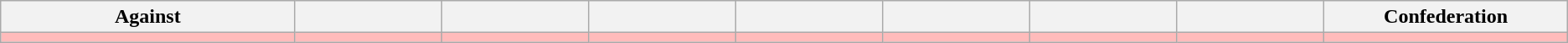<table class="wikitable sortable" style="text-align: center; font-size: 100%;">
<tr>
<th width=10%>Against</th>
<th width=5%></th>
<th width=5%></th>
<th width=5%></th>
<th width=5%></th>
<th width=5%></th>
<th width=5%></th>
<th width=5%></th>
<th width=8%>Confederation</th>
</tr>
<tr bgcolor="#ffbbbb">
<td></td>
<td></td>
<td></td>
<td></td>
<td></td>
<td></td>
<td></td>
<td></td>
<td></td>
</tr>
</table>
